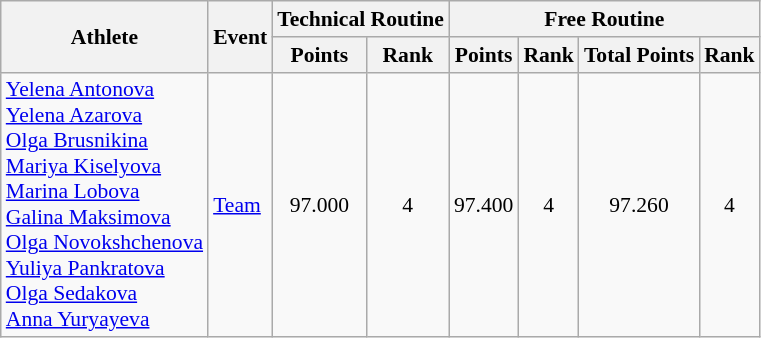<table class=wikitable style="font-size:90%">
<tr>
<th rowspan="2">Athlete</th>
<th rowspan="2">Event</th>
<th colspan="2">Technical Routine</th>
<th colspan="4">Free Routine</th>
</tr>
<tr>
<th>Points</th>
<th>Rank</th>
<th>Points</th>
<th>Rank</th>
<th>Total Points</th>
<th>Rank</th>
</tr>
<tr>
<td><a href='#'>Yelena Antonova</a><br><a href='#'>Yelena Azarova</a><br><a href='#'>Olga Brusnikina</a><br><a href='#'>Mariya Kiselyova</a><br><a href='#'>Marina Lobova</a><br><a href='#'>Galina Maksimova</a><br><a href='#'>Olga Novokshchenova</a><br><a href='#'>Yuliya Pankratova</a><br><a href='#'>Olga Sedakova</a><br><a href='#'>Anna Yuryayeva</a></td>
<td><a href='#'>Team</a></td>
<td align=center>97.000</td>
<td align=center>4</td>
<td align=center>97.400</td>
<td align=center>4</td>
<td align=center>97.260</td>
<td align=center>4</td>
</tr>
</table>
